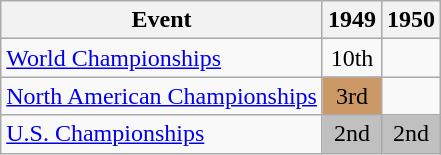<table class="wikitable">
<tr>
<th>Event</th>
<th>1949</th>
<th>1950</th>
</tr>
<tr>
<td><a href='#'>World Championships</a></td>
<td align="center">10th</td>
<td></td>
</tr>
<tr>
<td><a href='#'>North American Championships</a></td>
<td align="center" bgcolor="cc9966">3rd</td>
<td></td>
</tr>
<tr>
<td><a href='#'>U.S. Championships</a></td>
<td align="center" bgcolor="silver">2nd</td>
<td align="center" bgcolor="silver">2nd</td>
</tr>
</table>
